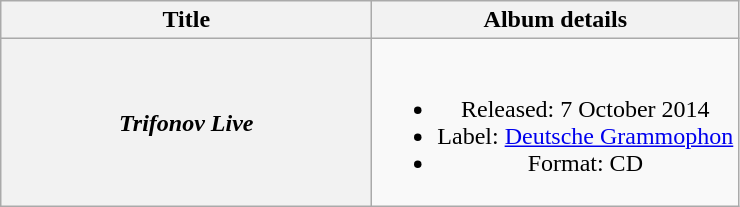<table class="wikitable sortable plainrowheaders" style="text-align:center">
<tr>
<th scope="col" style="width:15em";>Title</th>
<th scope="col" class="unsortable">Album details</th>
</tr>
<tr>
<th scope=row><em>Trifonov Live</em></th>
<td><br><ul><li>Released: 7 October 2014</li><li>Label: <a href='#'>Deutsche Grammophon</a></li><li>Format: CD</li></ul></td>
</tr>
</table>
